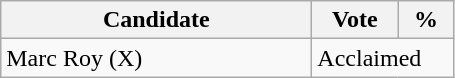<table class="wikitable">
<tr>
<th bgcolor="#DDDDFF" width="200px">Candidate</th>
<th bgcolor="#DDDDFF" width="50px">Vote</th>
<th bgcolor="#DDDDFF" width="30px">%</th>
</tr>
<tr>
<td>Marc Roy (X)</td>
<td colspan="2">Acclaimed</td>
</tr>
</table>
